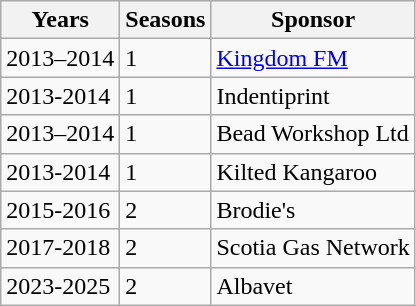<table class="wikitable">
<tr>
<th>Years</th>
<th>Seasons</th>
<th>Sponsor</th>
</tr>
<tr>
<td>2013–2014</td>
<td>1</td>
<td><a href='#'>Kingdom FM</a></td>
</tr>
<tr>
<td>2013-2014</td>
<td>1</td>
<td>Indentiprint</td>
</tr>
<tr>
<td>2013–2014</td>
<td>1</td>
<td>Bead Workshop Ltd</td>
</tr>
<tr>
<td>2013-2014</td>
<td>1</td>
<td>Kilted Kangaroo</td>
</tr>
<tr>
<td>2015-2016</td>
<td>2</td>
<td>Brodie's</td>
</tr>
<tr>
<td>2017-2018</td>
<td>2</td>
<td>Scotia Gas Network</td>
</tr>
<tr>
<td>2023-2025</td>
<td>2</td>
<td>Albavet</td>
</tr>
</table>
